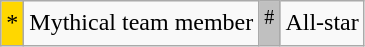<table class=wikitable>
<tr>
<td bgcolor=gold>*</td>
<td>Mythical team member</td>
<td bgcolor=silver><sup>#</sup></td>
<td>All-star</td>
</tr>
</table>
